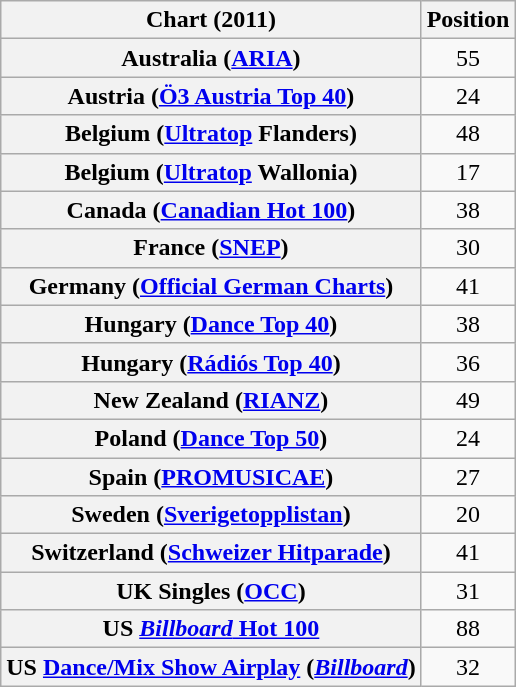<table class="wikitable plainrowheaders sortable">
<tr>
<th scope="col">Chart (2011)</th>
<th scope="col">Position</th>
</tr>
<tr>
<th scope="row">Australia (<a href='#'>ARIA</a>)</th>
<td style="text-align:center;">55</td>
</tr>
<tr>
<th scope="row">Austria (<a href='#'>Ö3 Austria Top 40</a>)</th>
<td style="text-align:center;">24</td>
</tr>
<tr>
<th scope="row">Belgium (<a href='#'>Ultratop</a> Flanders)</th>
<td style="text-align:center;">48</td>
</tr>
<tr>
<th scope="row">Belgium (<a href='#'>Ultratop</a> Wallonia)</th>
<td style="text-align:center;">17</td>
</tr>
<tr>
<th scope="row">Canada (<a href='#'>Canadian Hot 100</a>)</th>
<td style="text-align:center;">38</td>
</tr>
<tr>
<th scope="row">France (<a href='#'>SNEP</a>)</th>
<td style="text-align:center;">30</td>
</tr>
<tr>
<th scope="row">Germany (<a href='#'>Official German Charts</a>)</th>
<td style="text-align:center;">41</td>
</tr>
<tr>
<th scope="row">Hungary (<a href='#'>Dance Top 40</a>)</th>
<td style="text-align:center;">38</td>
</tr>
<tr>
<th scope="row">Hungary (<a href='#'>Rádiós Top 40</a>)</th>
<td style="text-align:center;">36</td>
</tr>
<tr>
<th scope="row">New Zealand (<a href='#'>RIANZ</a>)</th>
<td style="text-align:center;">49</td>
</tr>
<tr>
<th scope="row">Poland (<a href='#'>Dance Top 50</a>)</th>
<td style="text-align:center;">24</td>
</tr>
<tr>
<th scope="row">Spain (<a href='#'>PROMUSICAE</a>)</th>
<td align="center">27</td>
</tr>
<tr>
<th scope="row">Sweden (<a href='#'>Sverigetopplistan</a>)</th>
<td style="text-align:center;">20</td>
</tr>
<tr>
<th scope="row">Switzerland (<a href='#'>Schweizer Hitparade</a>)</th>
<td style="text-align:center;">41</td>
</tr>
<tr>
<th scope="row">UK Singles (<a href='#'>OCC</a>)</th>
<td style="text-align:center;">31</td>
</tr>
<tr>
<th scope="row">US <a href='#'><em>Billboard</em> Hot 100</a></th>
<td style="text-align:center;">88</td>
</tr>
<tr>
<th scope="row">US <a href='#'>Dance/Mix Show Airplay</a> (<em><a href='#'>Billboard</a></em>)</th>
<td style="text-align:center;">32</td>
</tr>
</table>
